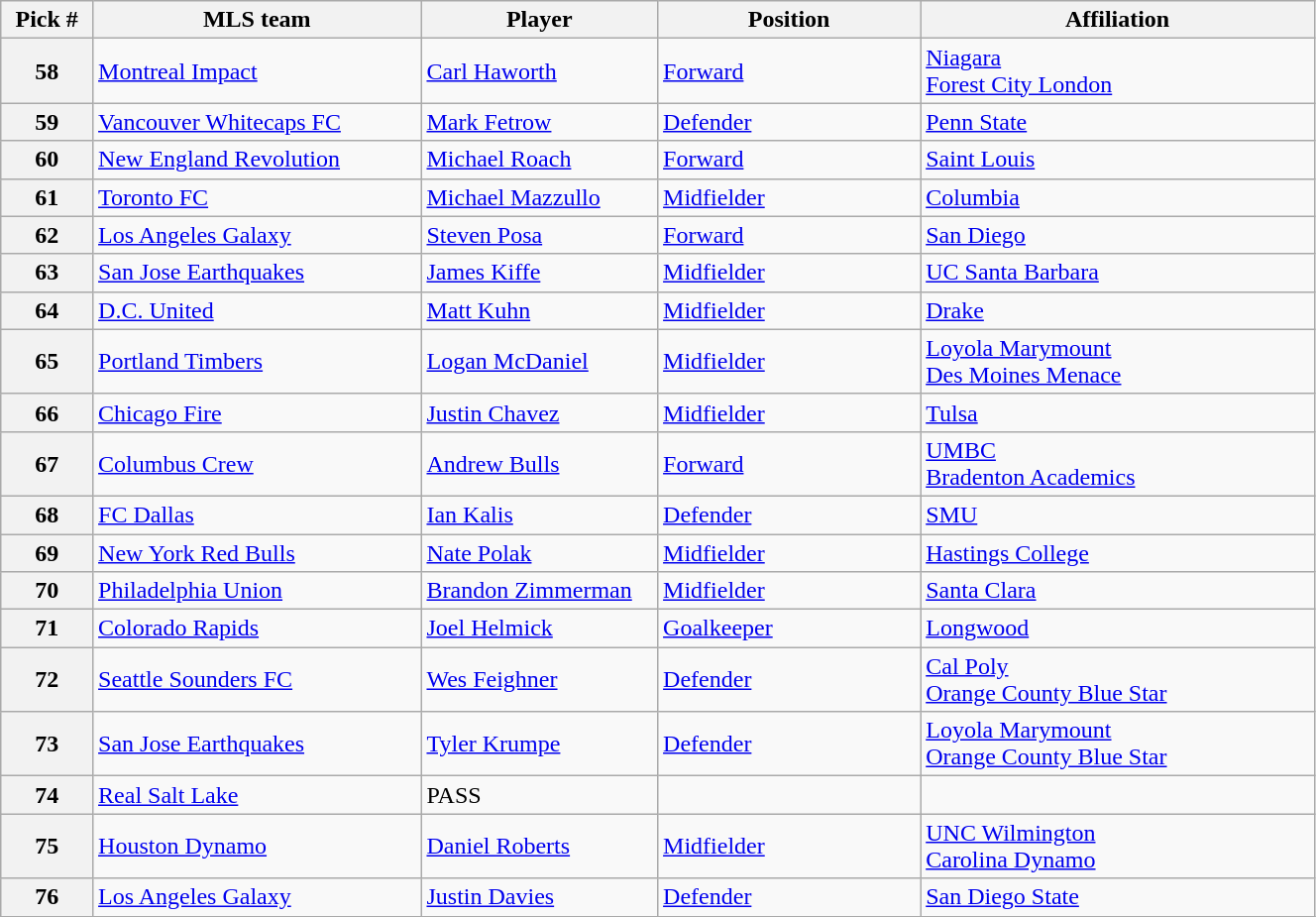<table class="wikitable sortable" style="width:70%">
<tr>
<th width=7%>Pick #</th>
<th width=25%>MLS team</th>
<th width=18%>Player</th>
<th width=20%>Position</th>
<th>Affiliation</th>
</tr>
<tr>
<th>58</th>
<td><a href='#'>Montreal Impact</a></td>
<td> <a href='#'>Carl Haworth</a></td>
<td><a href='#'>Forward</a></td>
<td><a href='#'>Niagara</a><br><a href='#'>Forest City London</a></td>
</tr>
<tr>
<th>59</th>
<td><a href='#'>Vancouver Whitecaps FC</a></td>
<td> <a href='#'>Mark Fetrow</a></td>
<td><a href='#'>Defender</a></td>
<td><a href='#'>Penn State</a></td>
</tr>
<tr>
<th>60</th>
<td><a href='#'>New England Revolution</a></td>
<td> <a href='#'>Michael Roach</a></td>
<td><a href='#'>Forward</a></td>
<td><a href='#'>Saint Louis</a></td>
</tr>
<tr>
<th>61</th>
<td><a href='#'>Toronto FC</a></td>
<td> <a href='#'>Michael Mazzullo</a></td>
<td><a href='#'>Midfielder</a></td>
<td><a href='#'>Columbia</a></td>
</tr>
<tr>
<th>62</th>
<td><a href='#'>Los Angeles Galaxy</a></td>
<td> <a href='#'>Steven Posa</a></td>
<td><a href='#'>Forward</a></td>
<td><a href='#'>San Diego</a></td>
</tr>
<tr>
<th>63</th>
<td><a href='#'>San Jose Earthquakes</a></td>
<td> <a href='#'>James Kiffe</a></td>
<td><a href='#'>Midfielder</a></td>
<td><a href='#'>UC Santa Barbara</a></td>
</tr>
<tr>
<th>64</th>
<td><a href='#'>D.C. United</a></td>
<td> <a href='#'>Matt Kuhn</a></td>
<td><a href='#'>Midfielder</a></td>
<td><a href='#'>Drake</a></td>
</tr>
<tr>
<th>65</th>
<td><a href='#'>Portland Timbers</a></td>
<td> <a href='#'>Logan McDaniel</a></td>
<td><a href='#'>Midfielder</a></td>
<td><a href='#'>Loyola Marymount</a><br><a href='#'>Des Moines Menace</a></td>
</tr>
<tr>
<th>66</th>
<td><a href='#'>Chicago Fire</a></td>
<td> <a href='#'>Justin Chavez</a></td>
<td><a href='#'>Midfielder</a></td>
<td><a href='#'>Tulsa</a></td>
</tr>
<tr>
<th>67</th>
<td><a href='#'>Columbus Crew</a></td>
<td> <a href='#'>Andrew Bulls</a></td>
<td><a href='#'>Forward</a></td>
<td><a href='#'>UMBC</a><br><a href='#'>Bradenton Academics</a></td>
</tr>
<tr>
<th>68</th>
<td><a href='#'>FC Dallas</a></td>
<td> <a href='#'>Ian Kalis</a></td>
<td><a href='#'>Defender</a></td>
<td><a href='#'>SMU</a></td>
</tr>
<tr>
<th>69</th>
<td><a href='#'>New York Red Bulls</a></td>
<td> <a href='#'>Nate Polak</a></td>
<td><a href='#'>Midfielder</a></td>
<td><a href='#'>Hastings College</a></td>
</tr>
<tr>
<th>70</th>
<td><a href='#'>Philadelphia Union</a></td>
<td> <a href='#'>Brandon Zimmerman</a></td>
<td><a href='#'>Midfielder</a></td>
<td><a href='#'>Santa Clara</a></td>
</tr>
<tr>
<th>71</th>
<td><a href='#'>Colorado Rapids</a></td>
<td> <a href='#'>Joel Helmick</a></td>
<td><a href='#'>Goalkeeper</a></td>
<td><a href='#'>Longwood</a></td>
</tr>
<tr>
<th>72</th>
<td><a href='#'>Seattle Sounders FC</a></td>
<td> <a href='#'>Wes Feighner</a></td>
<td><a href='#'>Defender</a></td>
<td><a href='#'>Cal Poly</a><br><a href='#'>Orange County Blue Star</a></td>
</tr>
<tr>
<th>73</th>
<td><a href='#'>San Jose Earthquakes</a></td>
<td> <a href='#'>Tyler Krumpe</a></td>
<td><a href='#'>Defender</a></td>
<td><a href='#'>Loyola Marymount</a><br><a href='#'>Orange County Blue Star</a></td>
</tr>
<tr>
<th>74</th>
<td><a href='#'>Real Salt Lake</a></td>
<td>PASS</td>
<td></td>
<td></td>
</tr>
<tr>
<th>75</th>
<td><a href='#'>Houston Dynamo</a></td>
<td> <a href='#'>Daniel Roberts</a></td>
<td><a href='#'>Midfielder</a></td>
<td><a href='#'>UNC Wilmington</a><br><a href='#'>Carolina Dynamo</a></td>
</tr>
<tr>
<th>76</th>
<td><a href='#'>Los Angeles Galaxy</a></td>
<td> <a href='#'>Justin Davies</a></td>
<td><a href='#'>Defender</a></td>
<td><a href='#'>San Diego State</a></td>
</tr>
<tr>
</tr>
</table>
